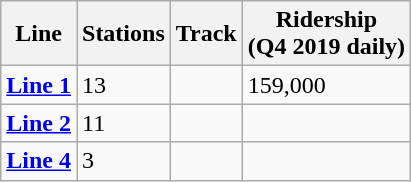<table class=wikitable>
<tr>
<th>Line</th>
<th>Stations</th>
<th>Track</th>
<th>Ridership<br>(Q4 2019 daily)</th>
</tr>
<tr>
<td> <strong><a href='#'>Line 1</a></strong></td>
<td>13 </td>
<td> </td>
<td>159,000</td>
</tr>
<tr>
<td> <strong><a href='#'>Line 2</a></strong></td>
<td>11</td>
<td></td>
<td></td>
</tr>
<tr>
<td> <strong><a href='#'>Line 4</a></strong></td>
<td>3</td>
<td></td>
<td></td>
</tr>
</table>
